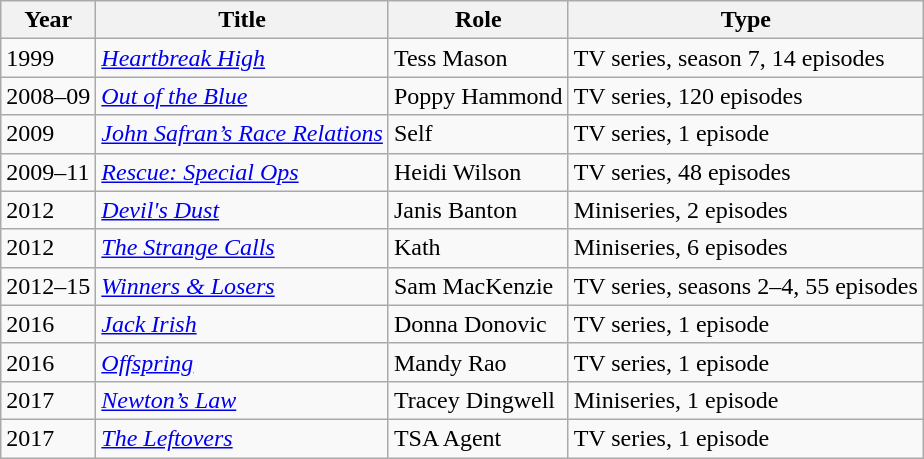<table class="wikitable">
<tr>
<th>Year</th>
<th>Title</th>
<th>Role</th>
<th>Type</th>
</tr>
<tr>
<td>1999</td>
<td><em><a href='#'>Heartbreak High</a></em></td>
<td>Tess Mason</td>
<td>TV series, season 7, 14 episodes</td>
</tr>
<tr>
<td>2008–09</td>
<td><em><a href='#'> Out of the Blue</a></em></td>
<td>Poppy Hammond</td>
<td>TV series, 120 episodes</td>
</tr>
<tr>
<td>2009</td>
<td><em><a href='#'>John Safran’s Race Relations</a></em></td>
<td>Self</td>
<td>TV series, 1 episode</td>
</tr>
<tr>
<td>2009–11</td>
<td><em><a href='#'>Rescue: Special Ops</a></em></td>
<td>Heidi Wilson</td>
<td>TV series, 48 episodes</td>
</tr>
<tr>
<td>2012</td>
<td><em><a href='#'>Devil's Dust</a></em></td>
<td>Janis Banton</td>
<td>Miniseries, 2 episodes</td>
</tr>
<tr>
<td>2012</td>
<td><em><a href='#'>The Strange Calls</a></em></td>
<td>Kath</td>
<td>Miniseries, 6 episodes</td>
</tr>
<tr>
<td>2012–15</td>
<td><em><a href='#'>Winners & Losers</a></em></td>
<td>Sam MacKenzie</td>
<td>TV series, seasons 2–4, 55 episodes</td>
</tr>
<tr>
<td>2016</td>
<td><em><a href='#'>Jack Irish</a></em></td>
<td>Donna Donovic</td>
<td>TV series, 1 episode</td>
</tr>
<tr>
<td>2016</td>
<td><em><a href='#'>Offspring</a></em></td>
<td>Mandy Rao</td>
<td>TV series, 1 episode</td>
</tr>
<tr>
<td>2017</td>
<td><em><a href='#'>Newton’s Law</a></em></td>
<td>Tracey Dingwell</td>
<td>Miniseries, 1 episode</td>
</tr>
<tr>
<td>2017</td>
<td><em><a href='#'>The Leftovers</a></em></td>
<td>TSA Agent</td>
<td>TV series, 1 episode</td>
</tr>
</table>
